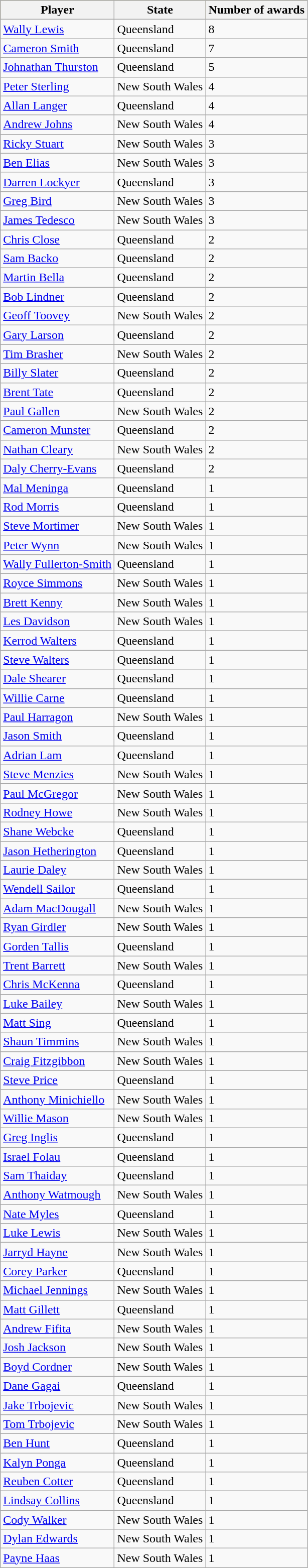<table class="wikitable">
<tr style="background:#bdb76b;">
<th>Player</th>
<th>State</th>
<th>Number of awards</th>
</tr>
<tr>
<td><a href='#'>Wally Lewis</a></td>
<td>Queensland</td>
<td>8</td>
</tr>
<tr>
<td><a href='#'>Cameron Smith</a></td>
<td>Queensland</td>
<td>7</td>
</tr>
<tr>
<td><a href='#'>Johnathan Thurston</a></td>
<td>Queensland</td>
<td>5</td>
</tr>
<tr>
<td><a href='#'>Peter Sterling</a></td>
<td>New South Wales</td>
<td>4</td>
</tr>
<tr>
<td><a href='#'>Allan Langer</a></td>
<td>Queensland</td>
<td>4</td>
</tr>
<tr>
<td><a href='#'>Andrew Johns</a></td>
<td>New South Wales</td>
<td>4</td>
</tr>
<tr>
<td><a href='#'>Ricky Stuart</a></td>
<td>New South Wales</td>
<td>3</td>
</tr>
<tr>
<td><a href='#'>Ben Elias</a></td>
<td>New South Wales</td>
<td>3</td>
</tr>
<tr>
<td><a href='#'>Darren Lockyer</a></td>
<td>Queensland</td>
<td>3</td>
</tr>
<tr>
<td><a href='#'>Greg Bird</a></td>
<td>New South Wales</td>
<td>3</td>
</tr>
<tr>
<td><a href='#'>James Tedesco</a></td>
<td>New South Wales</td>
<td>3</td>
</tr>
<tr>
<td><a href='#'>Chris Close</a></td>
<td>Queensland</td>
<td>2</td>
</tr>
<tr>
<td><a href='#'>Sam Backo</a></td>
<td>Queensland</td>
<td>2</td>
</tr>
<tr>
<td><a href='#'>Martin Bella</a></td>
<td>Queensland</td>
<td>2</td>
</tr>
<tr>
<td><a href='#'>Bob Lindner</a></td>
<td>Queensland</td>
<td>2</td>
</tr>
<tr>
<td><a href='#'>Geoff Toovey</a></td>
<td>New South Wales</td>
<td>2</td>
</tr>
<tr>
<td><a href='#'>Gary Larson</a></td>
<td>Queensland</td>
<td>2</td>
</tr>
<tr>
<td><a href='#'>Tim Brasher</a></td>
<td>New South Wales</td>
<td>2</td>
</tr>
<tr>
<td><a href='#'>Billy Slater</a></td>
<td>Queensland</td>
<td>2</td>
</tr>
<tr>
<td><a href='#'>Brent Tate</a></td>
<td>Queensland</td>
<td>2</td>
</tr>
<tr>
<td><a href='#'>Paul Gallen</a></td>
<td>New South Wales</td>
<td>2</td>
</tr>
<tr>
<td><a href='#'>Cameron Munster</a></td>
<td>Queensland</td>
<td>2</td>
</tr>
<tr>
<td><a href='#'>Nathan Cleary</a></td>
<td>New South Wales</td>
<td>2</td>
</tr>
<tr>
<td><a href='#'>Daly Cherry-Evans</a></td>
<td>Queensland</td>
<td>2</td>
</tr>
<tr>
<td><a href='#'>Mal Meninga</a></td>
<td>Queensland</td>
<td>1</td>
</tr>
<tr>
<td><a href='#'>Rod Morris</a></td>
<td>Queensland</td>
<td>1</td>
</tr>
<tr>
<td><a href='#'>Steve Mortimer</a></td>
<td>New South Wales</td>
<td>1</td>
</tr>
<tr>
<td><a href='#'>Peter Wynn</a></td>
<td>New South Wales</td>
<td>1</td>
</tr>
<tr>
<td><a href='#'>Wally Fullerton-Smith</a></td>
<td>Queensland</td>
<td>1</td>
</tr>
<tr>
<td><a href='#'>Royce Simmons</a></td>
<td>New South Wales</td>
<td>1</td>
</tr>
<tr>
<td><a href='#'>Brett Kenny</a></td>
<td>New South Wales</td>
<td>1</td>
</tr>
<tr>
<td><a href='#'>Les Davidson</a></td>
<td>New South Wales</td>
<td>1</td>
</tr>
<tr>
<td><a href='#'>Kerrod Walters</a></td>
<td>Queensland</td>
<td>1</td>
</tr>
<tr>
<td><a href='#'>Steve Walters</a></td>
<td>Queensland</td>
<td>1</td>
</tr>
<tr>
<td><a href='#'>Dale Shearer</a></td>
<td>Queensland</td>
<td>1</td>
</tr>
<tr>
<td><a href='#'>Willie Carne</a></td>
<td>Queensland</td>
<td>1</td>
</tr>
<tr>
<td><a href='#'>Paul Harragon</a></td>
<td>New South Wales</td>
<td>1</td>
</tr>
<tr>
<td><a href='#'>Jason Smith</a></td>
<td>Queensland</td>
<td>1</td>
</tr>
<tr>
<td><a href='#'>Adrian Lam</a></td>
<td>Queensland</td>
<td>1</td>
</tr>
<tr>
<td><a href='#'>Steve Menzies</a></td>
<td>New South Wales</td>
<td>1</td>
</tr>
<tr>
<td><a href='#'>Paul McGregor</a></td>
<td>New South Wales</td>
<td>1</td>
</tr>
<tr>
<td><a href='#'>Rodney Howe</a></td>
<td>New South Wales</td>
<td>1</td>
</tr>
<tr>
<td><a href='#'>Shane Webcke</a></td>
<td>Queensland</td>
<td>1</td>
</tr>
<tr>
<td><a href='#'>Jason Hetherington</a></td>
<td>Queensland</td>
<td>1</td>
</tr>
<tr>
<td><a href='#'>Laurie Daley</a></td>
<td>New South Wales</td>
<td>1</td>
</tr>
<tr>
<td><a href='#'>Wendell Sailor</a></td>
<td>Queensland</td>
<td>1</td>
</tr>
<tr>
<td><a href='#'>Adam MacDougall</a></td>
<td>New South Wales</td>
<td>1</td>
</tr>
<tr>
<td><a href='#'>Ryan Girdler</a></td>
<td>New South Wales</td>
<td>1</td>
</tr>
<tr>
<td><a href='#'>Gorden Tallis</a></td>
<td>Queensland</td>
<td>1</td>
</tr>
<tr>
<td><a href='#'>Trent Barrett</a></td>
<td>New South Wales</td>
<td>1</td>
</tr>
<tr>
<td><a href='#'>Chris McKenna</a></td>
<td>Queensland</td>
<td>1</td>
</tr>
<tr>
<td><a href='#'>Luke Bailey</a></td>
<td>New South Wales</td>
<td>1</td>
</tr>
<tr>
<td><a href='#'>Matt Sing</a></td>
<td>Queensland</td>
<td>1</td>
</tr>
<tr>
<td><a href='#'>Shaun Timmins</a></td>
<td>New South Wales</td>
<td>1</td>
</tr>
<tr>
<td><a href='#'>Craig Fitzgibbon</a></td>
<td>New South Wales</td>
<td>1</td>
</tr>
<tr>
<td><a href='#'>Steve Price</a></td>
<td>Queensland</td>
<td>1</td>
</tr>
<tr>
<td><a href='#'>Anthony Minichiello</a></td>
<td>New South Wales</td>
<td>1</td>
</tr>
<tr>
<td><a href='#'>Willie Mason</a></td>
<td>New South Wales</td>
<td>1</td>
</tr>
<tr>
<td><a href='#'>Greg Inglis</a></td>
<td>Queensland</td>
<td>1</td>
</tr>
<tr>
<td><a href='#'>Israel Folau</a></td>
<td>Queensland</td>
<td>1</td>
</tr>
<tr>
<td><a href='#'>Sam Thaiday</a></td>
<td>Queensland</td>
<td>1</td>
</tr>
<tr>
<td><a href='#'>Anthony Watmough</a></td>
<td>New South Wales</td>
<td>1</td>
</tr>
<tr>
<td><a href='#'>Nate Myles</a></td>
<td>Queensland</td>
<td>1</td>
</tr>
<tr>
<td><a href='#'>Luke Lewis</a></td>
<td>New South Wales</td>
<td>1</td>
</tr>
<tr>
<td><a href='#'>Jarryd Hayne</a></td>
<td>New South Wales</td>
<td>1</td>
</tr>
<tr>
<td><a href='#'>Corey Parker</a></td>
<td>Queensland</td>
<td>1</td>
</tr>
<tr>
<td><a href='#'>Michael Jennings</a></td>
<td>New South Wales</td>
<td>1</td>
</tr>
<tr>
<td><a href='#'>Matt Gillett</a></td>
<td>Queensland</td>
<td>1</td>
</tr>
<tr>
<td><a href='#'>Andrew Fifita</a></td>
<td>New South Wales</td>
<td>1</td>
</tr>
<tr>
<td><a href='#'>Josh Jackson</a></td>
<td>New South Wales</td>
<td>1</td>
</tr>
<tr>
<td><a href='#'>Boyd Cordner</a></td>
<td>New South Wales</td>
<td>1</td>
</tr>
<tr>
<td><a href='#'>Dane Gagai</a></td>
<td>Queensland</td>
<td>1</td>
</tr>
<tr>
<td><a href='#'>Jake Trbojevic</a></td>
<td>New South Wales</td>
<td>1</td>
</tr>
<tr>
<td><a href='#'>Tom Trbojevic</a></td>
<td>New South Wales</td>
<td>1</td>
</tr>
<tr>
<td><a href='#'>Ben Hunt</a></td>
<td>Queensland</td>
<td>1</td>
</tr>
<tr>
<td><a href='#'>Kalyn Ponga</a></td>
<td>Queensland</td>
<td>1</td>
</tr>
<tr>
<td><a href='#'>Reuben Cotter</a></td>
<td>Queensland</td>
<td>1</td>
</tr>
<tr>
<td><a href='#'>Lindsay Collins</a></td>
<td>Queensland</td>
<td>1</td>
</tr>
<tr>
<td><a href='#'>Cody Walker</a></td>
<td>New South Wales</td>
<td>1</td>
</tr>
<tr>
<td><a href='#'>Dylan Edwards</a></td>
<td>New South Wales</td>
<td>1</td>
</tr>
<tr>
<td><a href='#'>Payne Haas</a></td>
<td>New South Wales</td>
<td>1</td>
</tr>
</table>
